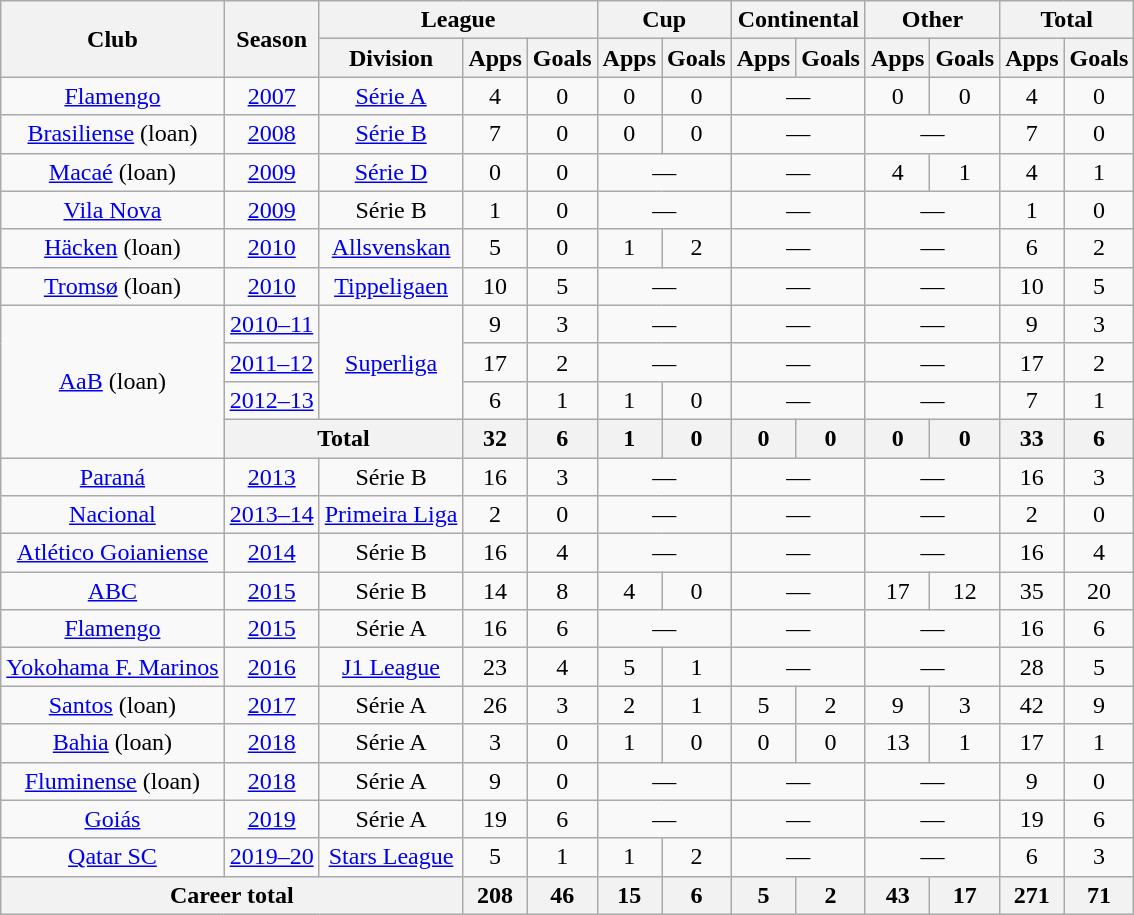<table class="wikitable" style="text-align: center;">
<tr>
<th rowspan="2">Club</th>
<th rowspan="2">Season</th>
<th colspan="3">League</th>
<th colspan="2">Cup</th>
<th colspan="2">Continental</th>
<th colspan="2">Other</th>
<th colspan="2">Total</th>
</tr>
<tr>
<th>Division</th>
<th>Apps</th>
<th>Goals</th>
<th>Apps</th>
<th>Goals</th>
<th>Apps</th>
<th>Goals</th>
<th>Apps</th>
<th>Goals</th>
<th>Apps</th>
<th>Goals</th>
</tr>
<tr>
<td><a href='#'>Flamengo</a></td>
<td><a href='#'>2007</a></td>
<td><a href='#'>Série A</a></td>
<td>4</td>
<td>0</td>
<td>0</td>
<td>0</td>
<td colspan="2">—</td>
<td>0</td>
<td>0</td>
<td>4</td>
<td>0</td>
</tr>
<tr>
<td><a href='#'>Brasiliense</a> (loan)</td>
<td><a href='#'>2008</a></td>
<td><a href='#'>Série B</a></td>
<td>7</td>
<td>0</td>
<td>0</td>
<td>0</td>
<td colspan="2">—</td>
<td colspan="2">—</td>
<td>7</td>
<td>0</td>
</tr>
<tr>
<td><a href='#'>Macaé</a> (loan)</td>
<td><a href='#'>2009</a></td>
<td><a href='#'>Série D</a></td>
<td>0</td>
<td>0</td>
<td colspan="2">—</td>
<td colspan="2">—</td>
<td>4</td>
<td>1</td>
<td>4</td>
<td>1</td>
</tr>
<tr>
<td><a href='#'>Vila Nova</a></td>
<td><a href='#'>2009</a></td>
<td>Série B</td>
<td>1</td>
<td>0</td>
<td colspan="2">—</td>
<td colspan="2">—</td>
<td colspan="2">—</td>
<td>1</td>
<td>0</td>
</tr>
<tr>
<td><a href='#'>Häcken</a> (loan)</td>
<td><a href='#'>2010</a></td>
<td><a href='#'>Allsvenskan</a></td>
<td>5</td>
<td>0</td>
<td>1</td>
<td>2</td>
<td colspan="2">—</td>
<td colspan="2">—</td>
<td>6</td>
<td>2</td>
</tr>
<tr>
<td><a href='#'>Tromsø</a> (loan)</td>
<td><a href='#'>2010</a></td>
<td><a href='#'>Tippeligaen</a></td>
<td>10</td>
<td>5</td>
<td colspan="2">—</td>
<td colspan="2">—</td>
<td colspan="2">—</td>
<td>10</td>
<td>5</td>
</tr>
<tr>
<td rowspan="4"><a href='#'>AaB</a> (loan)</td>
<td><a href='#'>2010–11</a></td>
<td rowspan="3"><a href='#'>Superliga</a></td>
<td>9</td>
<td>3</td>
<td colspan="2">—</td>
<td colspan="2">—</td>
<td colspan="2">—</td>
<td>9</td>
<td>3</td>
</tr>
<tr>
<td><a href='#'>2011–12</a></td>
<td>17</td>
<td>2</td>
<td colspan="2">—</td>
<td colspan="2">—</td>
<td colspan="2">—</td>
<td>17</td>
<td>2</td>
</tr>
<tr>
<td><a href='#'>2012–13</a></td>
<td>6</td>
<td>1</td>
<td>1</td>
<td>0</td>
<td colspan="2">—</td>
<td colspan="2">—</td>
<td>7</td>
<td>1</td>
</tr>
<tr>
<th colspan="2">Total</th>
<th>32</th>
<th>6</th>
<th>1</th>
<th>0</th>
<th>0</th>
<th>0</th>
<th>0</th>
<th>0</th>
<th>33</th>
<th>6</th>
</tr>
<tr>
<td><a href='#'>Paraná</a></td>
<td><a href='#'>2013</a></td>
<td>Série B</td>
<td>16</td>
<td>3</td>
<td colspan="2">—</td>
<td colspan="2">—</td>
<td colspan="2">—</td>
<td>16</td>
<td>3</td>
</tr>
<tr>
<td><a href='#'>Nacional</a></td>
<td><a href='#'>2013–14</a></td>
<td><a href='#'>Primeira Liga</a></td>
<td>2</td>
<td>0</td>
<td colspan="2">—</td>
<td colspan="2">—</td>
<td colspan="2">—</td>
<td>2</td>
<td>0</td>
</tr>
<tr>
<td><a href='#'>Atlético Goianiense</a></td>
<td><a href='#'>2014</a></td>
<td>Série B</td>
<td>16</td>
<td>4</td>
<td colspan="2">—</td>
<td colspan="2">—</td>
<td colspan="2">—</td>
<td>16</td>
<td>4</td>
</tr>
<tr>
<td><a href='#'>ABC</a></td>
<td><a href='#'>2015</a></td>
<td>Série B</td>
<td>14</td>
<td>8</td>
<td>4</td>
<td>0</td>
<td colspan="2">—</td>
<td>17</td>
<td>12</td>
<td>35</td>
<td>20</td>
</tr>
<tr>
<td><a href='#'>Flamengo</a></td>
<td><a href='#'>2015</a></td>
<td>Série A</td>
<td>16</td>
<td>6</td>
<td colspan="2">—</td>
<td colspan="2">—</td>
<td colspan="2">—</td>
<td>16</td>
<td>6</td>
</tr>
<tr>
<td><a href='#'>Yokohama F. Marinos</a></td>
<td><a href='#'>2016</a></td>
<td><a href='#'>J1 League</a></td>
<td>23</td>
<td>4</td>
<td>5</td>
<td>1</td>
<td colspan="2">—</td>
<td colspan="2">—</td>
<td>28</td>
<td>5</td>
</tr>
<tr>
<td><a href='#'>Santos</a> (loan)</td>
<td><a href='#'>2017</a></td>
<td>Série A</td>
<td>26</td>
<td>3</td>
<td>2</td>
<td>1</td>
<td>5</td>
<td>2</td>
<td>9</td>
<td>3</td>
<td>42</td>
<td>9</td>
</tr>
<tr>
<td><a href='#'>Bahia</a> (loan)</td>
<td><a href='#'>2018</a></td>
<td>Série A</td>
<td>3</td>
<td>0</td>
<td>1</td>
<td>0</td>
<td>0</td>
<td>0</td>
<td>13</td>
<td>1</td>
<td>17</td>
<td>1</td>
</tr>
<tr>
<td><a href='#'>Fluminense</a> (loan)</td>
<td><a href='#'>2018</a></td>
<td>Série A</td>
<td>9</td>
<td>0</td>
<td colspan="2">—</td>
<td colspan="2">—</td>
<td colspan="2">—</td>
<td>9</td>
<td>0</td>
</tr>
<tr>
<td><a href='#'>Goiás</a></td>
<td><a href='#'>2019</a></td>
<td>Série A</td>
<td>19</td>
<td>6</td>
<td colspan="2">—</td>
<td colspan="2">—</td>
<td colspan="2">—</td>
<td>19</td>
<td>6</td>
</tr>
<tr>
<td><a href='#'>Qatar SC</a></td>
<td><a href='#'>2019–20</a></td>
<td><a href='#'>Stars League</a></td>
<td>5</td>
<td>1</td>
<td>1</td>
<td>2</td>
<td colspan="2">—</td>
<td colspan="2">—</td>
<td>6</td>
<td>3</td>
</tr>
<tr>
<th colspan="3">Career total</th>
<th>208</th>
<th>46</th>
<th>15</th>
<th>6</th>
<th>5</th>
<th>2</th>
<th>43</th>
<th>17</th>
<th>271</th>
<th>71</th>
</tr>
</table>
